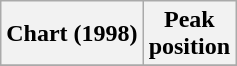<table class="wikitable sortable plainrowheaders" style="text-align:center">
<tr>
<th scope="col">Chart (1998)</th>
<th scope="col">Peak<br>position</th>
</tr>
<tr>
</tr>
</table>
